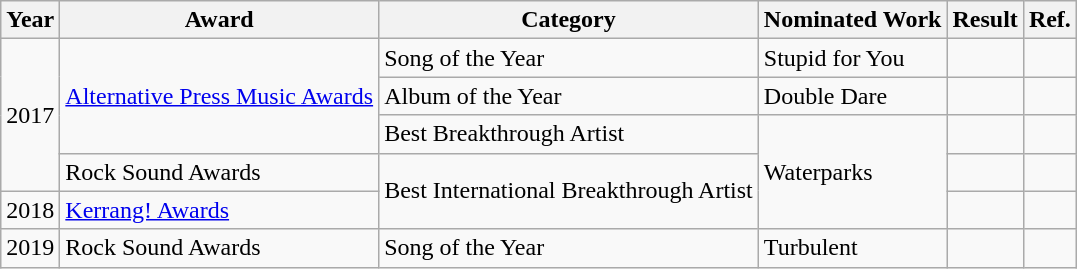<table class="wikitable">
<tr>
<th>Year</th>
<th>Award</th>
<th>Category</th>
<th>Nominated Work</th>
<th>Result</th>
<th>Ref.</th>
</tr>
<tr>
<td rowspan="4">2017</td>
<td rowspan="3"><a href='#'>Alternative Press Music Awards</a></td>
<td>Song of the Year</td>
<td>Stupid for You</td>
<td></td>
<td></td>
</tr>
<tr>
<td>Album of the Year</td>
<td>Double Dare</td>
<td></td>
<td></td>
</tr>
<tr>
<td>Best Breakthrough Artist</td>
<td rowspan="3">Waterparks</td>
<td></td>
<td></td>
</tr>
<tr>
<td>Rock Sound Awards</td>
<td rowspan="2">Best International Breakthrough Artist</td>
<td></td>
<td></td>
</tr>
<tr>
<td>2018</td>
<td><a href='#'>Kerrang! Awards</a></td>
<td></td>
<td></td>
</tr>
<tr>
<td>2019</td>
<td>Rock Sound Awards</td>
<td>Song of the Year</td>
<td>Turbulent</td>
<td></td>
<td></td>
</tr>
</table>
